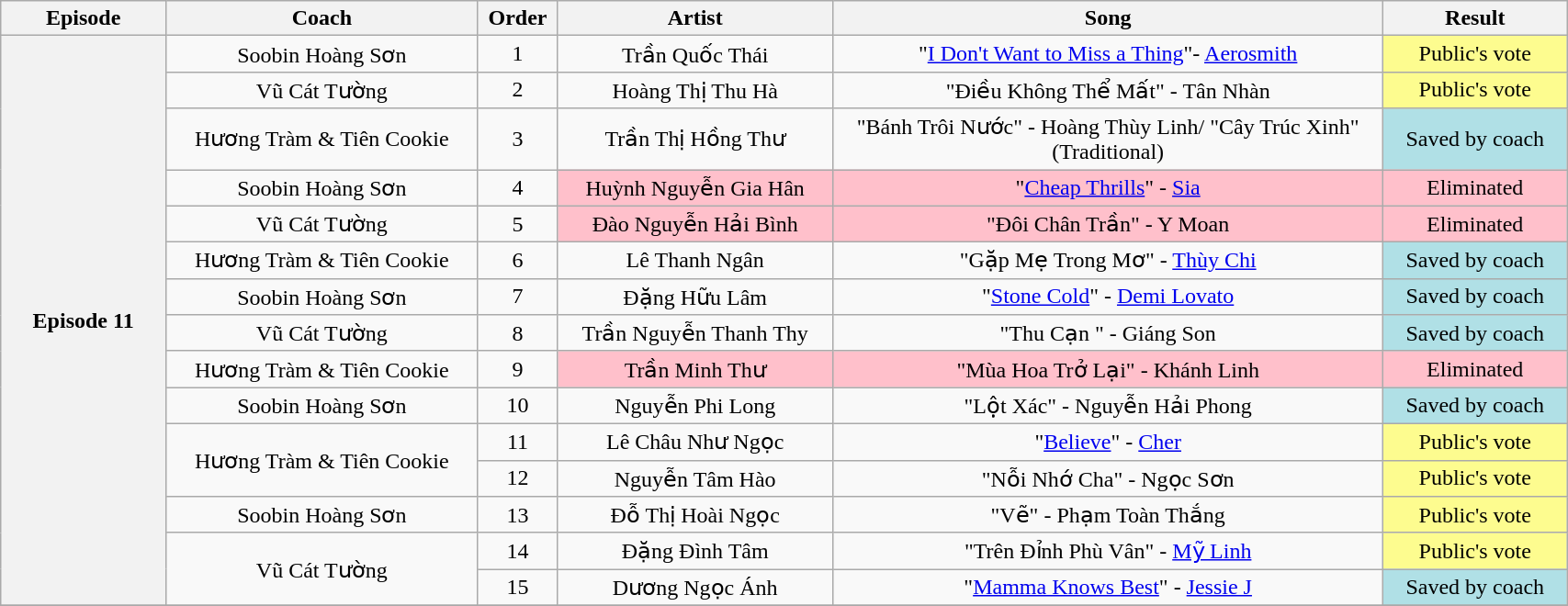<table class="wikitable" style="text-align:center; width:90%;">
<tr>
<th style="width:09%;">Episode</th>
<th style="width:17%;">Coach</th>
<th style="width:04%;">Order</th>
<th style="width:15%;">Artist</th>
<th style="width:30%;">Song</th>
<th style="width:10%;">Result</th>
</tr>
<tr>
<th rowspan="15" scope="row">Episode 11<br><small></small></th>
<td>Soobin Hoàng Sơn</td>
<td>1</td>
<td>Trần Quốc Thái</td>
<td>"<a href='#'>I Don't Want to Miss a Thing</a>"- <a href='#'>Aerosmith</a></td>
<td style="background:#fdfc8f;">Public's vote</td>
</tr>
<tr>
<td>Vũ Cát Tường</td>
<td>2</td>
<td>Hoàng Thị Thu Hà</td>
<td>"Điều Không Thể Mất" - Tân Nhàn</td>
<td style="background:#fdfc8f;">Public's vote</td>
</tr>
<tr>
<td>Hương Tràm & Tiên Cookie</td>
<td>3</td>
<td>Trần Thị Hồng Thư</td>
<td>"Bánh Trôi Nước" - Hoàng Thùy Linh/ "Cây Trúc Xinh" (Traditional)</td>
<td style="background:#B0E0E6;">Saved by coach</td>
</tr>
<tr>
<td>Soobin Hoàng Sơn</td>
<td>4</td>
<td style="background:pink;">Huỳnh Nguyễn Gia Hân</td>
<td style="background:pink;">"<a href='#'>Cheap Thrills</a>" - <a href='#'>Sia</a></td>
<td style="background:pink;">Eliminated</td>
</tr>
<tr>
<td>Vũ Cát Tường</td>
<td>5</td>
<td style="background:pink;">Đào Nguyễn Hải Bình</td>
<td style="background:pink;">"Đôi Chân Trần" - Y Moan</td>
<td style="background:pink;">Eliminated</td>
</tr>
<tr>
<td>Hương Tràm & Tiên Cookie</td>
<td>6</td>
<td>Lê Thanh Ngân</td>
<td>"Gặp Mẹ Trong Mơ" - <a href='#'>Thùy Chi</a></td>
<td style="background:#B0E0E6;">Saved by coach</td>
</tr>
<tr>
<td>Soobin Hoàng Sơn</td>
<td>7</td>
<td>Đặng Hữu Lâm</td>
<td>"<a href='#'>Stone Cold</a>" - <a href='#'>Demi Lovato</a></td>
<td style="background:#B0E0E6;">Saved by coach</td>
</tr>
<tr>
<td>Vũ Cát Tường</td>
<td>8</td>
<td>Trần Nguyễn Thanh Thy</td>
<td>"Thu Cạn " - Giáng Son</td>
<td style="background:#B0E0E6;">Saved by coach</td>
</tr>
<tr>
<td>Hương Tràm & Tiên Cookie</td>
<td>9</td>
<td style="background:pink;">Trần Minh Thư</td>
<td style="background:pink;">"Mùa Hoa Trở Lại" - Khánh Linh</td>
<td style="background:pink;">Eliminated</td>
</tr>
<tr>
<td>Soobin Hoàng Sơn</td>
<td>10</td>
<td>Nguyễn Phi Long</td>
<td>"Lột Xác" - Nguyễn Hải Phong</td>
<td style="background:#B0E0E6;">Saved by coach</td>
</tr>
<tr>
<td rowspan="2">Hương Tràm & Tiên Cookie</td>
<td>11</td>
<td>Lê Châu Như Ngọc</td>
<td>"<a href='#'>Believe</a>" - <a href='#'>Cher</a></td>
<td style="background:#fdfc8f;">Public's vote</td>
</tr>
<tr>
<td>12</td>
<td>Nguyễn Tâm Hào</td>
<td>"Nỗi Nhớ Cha" -  Ngọc Sơn</td>
<td style="background:#fdfc8f;">Public's vote</td>
</tr>
<tr>
<td>Soobin Hoàng Sơn</td>
<td>13</td>
<td>Đỗ Thị Hoài Ngọc</td>
<td>"Vẽ" - Phạm Toàn Thắng</td>
<td style="background:#fdfc8f;">Public's vote</td>
</tr>
<tr>
<td rowspan="2">Vũ Cát Tường</td>
<td>14</td>
<td>Đặng Đình Tâm</td>
<td>"Trên Đỉnh Phù Vân" - <a href='#'>Mỹ Linh</a></td>
<td style="background:#fdfc8f;">Public's vote</td>
</tr>
<tr>
<td>15</td>
<td>Dương Ngọc Ánh</td>
<td>"<a href='#'>Mamma Knows Best</a>" - <a href='#'>Jessie J</a></td>
<td style="background:#B0E0E6;">Saved by coach</td>
</tr>
<tr>
</tr>
</table>
